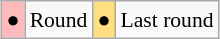<table class="wikitable" style="margin:0.5em auto; font-size:90%; line-height:1.25em;">
<tr>
<td bgcolor="#FFBBBB" align=center>●</td>
<td>Round</td>
<td bgcolor="#FFDF80" align=center>●</td>
<td>Last round</td>
</tr>
</table>
